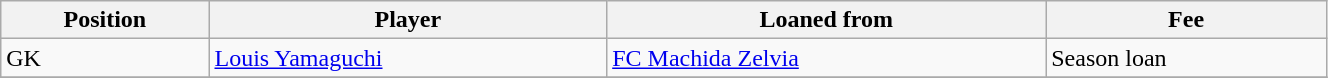<table class="wikitable sortable" style="width:70%; text-align:center; font-size:100%; text-align:left;">
<tr>
<th>Position</th>
<th>Player</th>
<th>Loaned from</th>
<th>Fee</th>
</tr>
<tr>
<td>GK</td>
<td> <a href='#'>Louis Yamaguchi</a></td>
<td> <a href='#'>FC Machida Zelvia</a></td>
<td>Season loan </td>
</tr>
<tr>
</tr>
</table>
